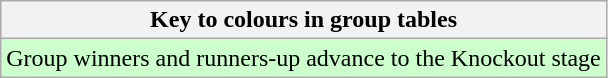<table class="wikitable">
<tr>
<th>Key to colours in group tables</th>
</tr>
<tr bgcolor=#ccffcc>
<td>Group winners and runners-up advance to the Knockout stage</td>
</tr>
</table>
